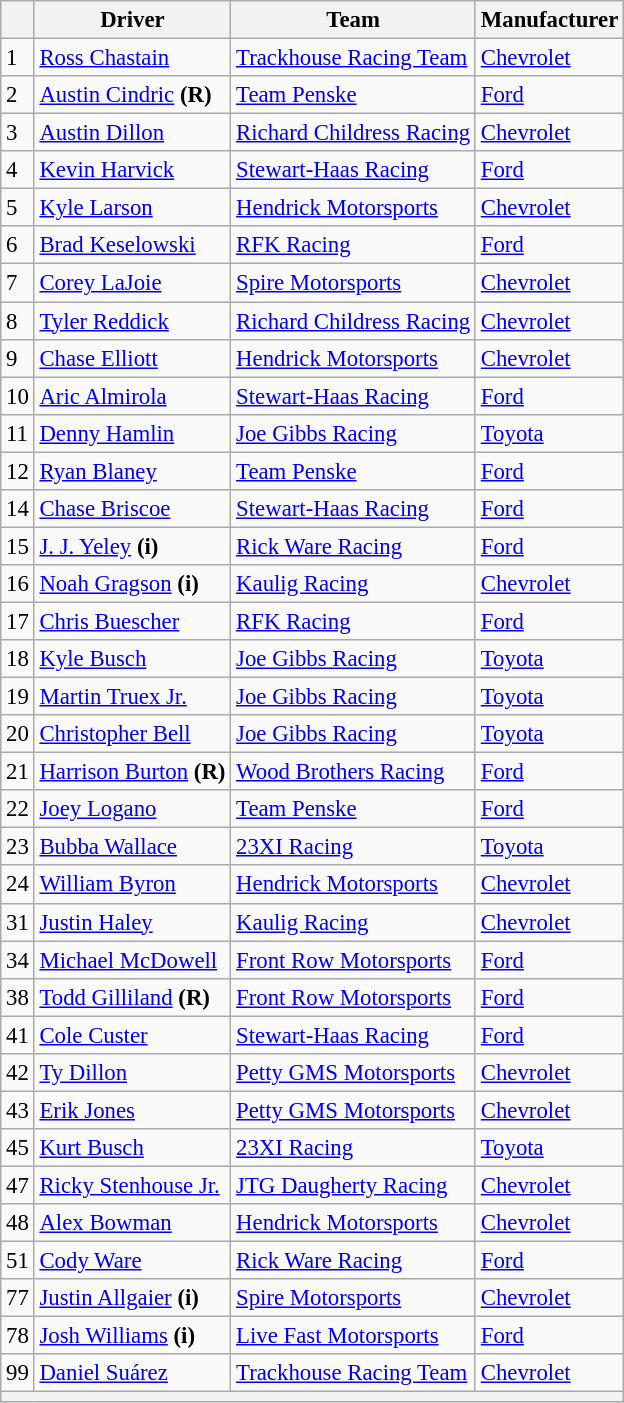<table class="wikitable" style="font-size:95%">
<tr>
<th></th>
<th>Driver</th>
<th>Team</th>
<th>Manufacturer</th>
</tr>
<tr>
<td>1</td>
<td><a href='#'>Ross Chastain</a></td>
<td><a href='#'>Trackhouse Racing Team</a></td>
<td><a href='#'>Chevrolet</a></td>
</tr>
<tr>
<td>2</td>
<td><a href='#'>Austin Cindric</a> <strong>(R)</strong></td>
<td><a href='#'>Team Penske</a></td>
<td><a href='#'>Ford</a></td>
</tr>
<tr>
<td>3</td>
<td><a href='#'>Austin Dillon</a></td>
<td><a href='#'>Richard Childress Racing</a></td>
<td><a href='#'>Chevrolet</a></td>
</tr>
<tr>
<td>4</td>
<td><a href='#'>Kevin Harvick</a></td>
<td><a href='#'>Stewart-Haas Racing</a></td>
<td><a href='#'>Ford</a></td>
</tr>
<tr>
<td>5</td>
<td><a href='#'>Kyle Larson</a></td>
<td><a href='#'>Hendrick Motorsports</a></td>
<td><a href='#'>Chevrolet</a></td>
</tr>
<tr>
<td>6</td>
<td><a href='#'>Brad Keselowski</a></td>
<td><a href='#'>RFK Racing</a></td>
<td><a href='#'>Ford</a></td>
</tr>
<tr>
<td>7</td>
<td><a href='#'>Corey LaJoie</a></td>
<td><a href='#'>Spire Motorsports</a></td>
<td><a href='#'>Chevrolet</a></td>
</tr>
<tr>
<td>8</td>
<td><a href='#'>Tyler Reddick</a></td>
<td><a href='#'>Richard Childress Racing</a></td>
<td><a href='#'>Chevrolet</a></td>
</tr>
<tr>
<td>9</td>
<td><a href='#'>Chase Elliott</a></td>
<td><a href='#'>Hendrick Motorsports</a></td>
<td><a href='#'>Chevrolet</a></td>
</tr>
<tr>
<td>10</td>
<td><a href='#'>Aric Almirola</a></td>
<td><a href='#'>Stewart-Haas Racing</a></td>
<td><a href='#'>Ford</a></td>
</tr>
<tr>
<td>11</td>
<td><a href='#'>Denny Hamlin</a></td>
<td><a href='#'>Joe Gibbs Racing</a></td>
<td><a href='#'>Toyota</a></td>
</tr>
<tr>
<td>12</td>
<td><a href='#'>Ryan Blaney</a></td>
<td><a href='#'>Team Penske</a></td>
<td><a href='#'>Ford</a></td>
</tr>
<tr>
<td>14</td>
<td><a href='#'>Chase Briscoe</a></td>
<td><a href='#'>Stewart-Haas Racing</a></td>
<td><a href='#'>Ford</a></td>
</tr>
<tr>
<td>15</td>
<td><a href='#'>J. J. Yeley</a> <strong>(i)</strong></td>
<td><a href='#'>Rick Ware Racing</a></td>
<td><a href='#'>Ford</a></td>
</tr>
<tr>
<td>16</td>
<td><a href='#'>Noah Gragson</a> <strong>(i)</strong></td>
<td><a href='#'>Kaulig Racing</a></td>
<td><a href='#'>Chevrolet</a></td>
</tr>
<tr>
<td>17</td>
<td><a href='#'>Chris Buescher</a></td>
<td><a href='#'>RFK Racing</a></td>
<td><a href='#'>Ford</a></td>
</tr>
<tr>
<td>18</td>
<td><a href='#'>Kyle Busch</a></td>
<td><a href='#'>Joe Gibbs Racing</a></td>
<td><a href='#'>Toyota</a></td>
</tr>
<tr>
<td>19</td>
<td><a href='#'>Martin Truex Jr.</a></td>
<td><a href='#'>Joe Gibbs Racing</a></td>
<td><a href='#'>Toyota</a></td>
</tr>
<tr>
<td>20</td>
<td><a href='#'>Christopher Bell</a></td>
<td><a href='#'>Joe Gibbs Racing</a></td>
<td><a href='#'>Toyota</a></td>
</tr>
<tr>
<td>21</td>
<td><a href='#'>Harrison Burton</a> <strong>(R)</strong></td>
<td><a href='#'>Wood Brothers Racing</a></td>
<td><a href='#'>Ford</a></td>
</tr>
<tr>
<td>22</td>
<td><a href='#'>Joey Logano</a></td>
<td><a href='#'>Team Penske</a></td>
<td><a href='#'>Ford</a></td>
</tr>
<tr>
<td>23</td>
<td><a href='#'>Bubba Wallace</a></td>
<td><a href='#'>23XI Racing</a></td>
<td><a href='#'>Toyota</a></td>
</tr>
<tr>
<td>24</td>
<td><a href='#'>William Byron</a></td>
<td><a href='#'>Hendrick Motorsports</a></td>
<td><a href='#'>Chevrolet</a></td>
</tr>
<tr>
<td>31</td>
<td><a href='#'>Justin Haley</a></td>
<td><a href='#'>Kaulig Racing</a></td>
<td><a href='#'>Chevrolet</a></td>
</tr>
<tr>
<td>34</td>
<td><a href='#'>Michael McDowell</a></td>
<td><a href='#'>Front Row Motorsports</a></td>
<td><a href='#'>Ford</a></td>
</tr>
<tr>
<td>38</td>
<td><a href='#'>Todd Gilliland</a> <strong>(R)</strong></td>
<td><a href='#'>Front Row Motorsports</a></td>
<td><a href='#'>Ford</a></td>
</tr>
<tr>
<td>41</td>
<td><a href='#'>Cole Custer</a></td>
<td><a href='#'>Stewart-Haas Racing</a></td>
<td><a href='#'>Ford</a></td>
</tr>
<tr>
<td>42</td>
<td><a href='#'>Ty Dillon</a></td>
<td><a href='#'>Petty GMS Motorsports</a></td>
<td><a href='#'>Chevrolet</a></td>
</tr>
<tr>
<td>43</td>
<td><a href='#'>Erik Jones</a></td>
<td><a href='#'>Petty GMS Motorsports</a></td>
<td><a href='#'>Chevrolet</a></td>
</tr>
<tr>
<td>45</td>
<td><a href='#'>Kurt Busch</a></td>
<td><a href='#'>23XI Racing</a></td>
<td><a href='#'>Toyota</a></td>
</tr>
<tr>
<td>47</td>
<td><a href='#'>Ricky Stenhouse Jr.</a></td>
<td><a href='#'>JTG Daugherty Racing</a></td>
<td><a href='#'>Chevrolet</a></td>
</tr>
<tr>
<td>48</td>
<td><a href='#'>Alex Bowman</a></td>
<td><a href='#'>Hendrick Motorsports</a></td>
<td><a href='#'>Chevrolet</a></td>
</tr>
<tr>
<td>51</td>
<td><a href='#'>Cody Ware</a></td>
<td><a href='#'>Rick Ware Racing</a></td>
<td><a href='#'>Ford</a></td>
</tr>
<tr>
<td>77</td>
<td><a href='#'>Justin Allgaier</a> <strong>(i)</strong></td>
<td><a href='#'>Spire Motorsports</a></td>
<td><a href='#'>Chevrolet</a></td>
</tr>
<tr>
<td>78</td>
<td><a href='#'>Josh Williams</a> <strong>(i)</strong></td>
<td><a href='#'>Live Fast Motorsports</a></td>
<td><a href='#'>Ford</a></td>
</tr>
<tr>
<td>99</td>
<td><a href='#'>Daniel Suárez</a></td>
<td><a href='#'>Trackhouse Racing Team</a></td>
<td><a href='#'>Chevrolet</a></td>
</tr>
<tr>
<th colspan="4"></th>
</tr>
</table>
